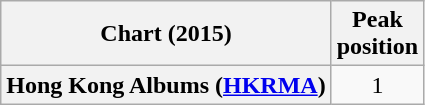<table class="wikitable plainrowheaders" style="text-align:center">
<tr>
<th scope="col">Chart (2015)</th>
<th scope="col">Peak<br>position</th>
</tr>
<tr>
<th scope="row">Hong Kong Albums (<a href='#'>HKRMA</a>)</th>
<td>1</td>
</tr>
</table>
